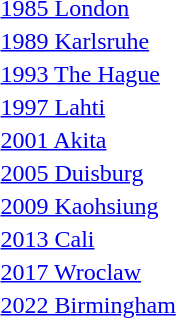<table>
<tr>
<td><a href='#'>1985 London</a></td>
<td></td>
<td></td>
<td></td>
</tr>
<tr>
<td><a href='#'>1989 Karlsruhe</a></td>
<td></td>
<td></td>
<td></td>
</tr>
<tr>
<td><a href='#'>1993 The Hague</a></td>
<td></td>
<td></td>
<td></td>
</tr>
<tr>
<td><a href='#'>1997 Lahti</a></td>
<td></td>
<td></td>
<td></td>
</tr>
<tr>
<td><a href='#'>2001 Akita</a></td>
<td></td>
<td></td>
<td></td>
</tr>
<tr>
<td><a href='#'>2005 Duisburg</a></td>
<td></td>
<td></td>
<td></td>
</tr>
<tr>
<td><a href='#'>2009 Kaohsiung</a></td>
<td></td>
<td></td>
<td></td>
</tr>
<tr>
<td><a href='#'>2013 Cali</a></td>
<td></td>
<td></td>
<td></td>
</tr>
<tr>
<td><a href='#'>2017 Wroclaw</a></td>
<td></td>
<td></td>
<td></td>
</tr>
<tr>
<td><a href='#'>2022 Birmingham</a></td>
<td></td>
<td></td>
<td></td>
</tr>
</table>
